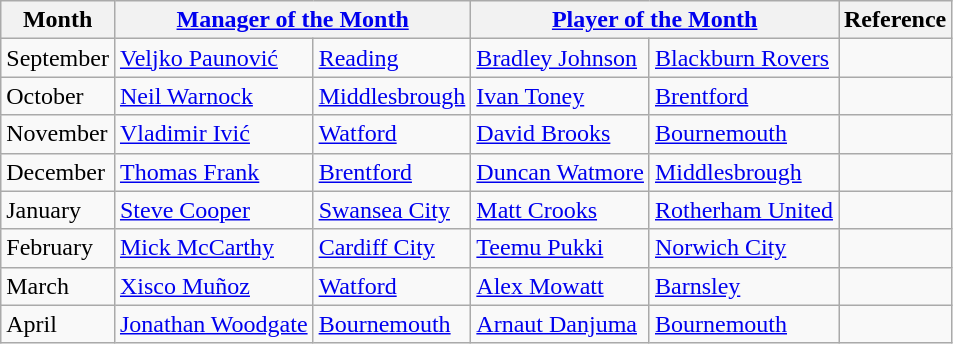<table class="wikitable">
<tr>
<th rowspan="1">Month</th>
<th colspan="2"><a href='#'>Manager of the Month</a></th>
<th colspan="2"><a href='#'>Player of the Month</a></th>
<th rowspan="1">Reference</th>
</tr>
<tr>
<td>September</td>
<td> <a href='#'>Veljko Paunović</a></td>
<td><a href='#'>Reading</a></td>
<td> <a href='#'>Bradley Johnson</a></td>
<td><a href='#'>Blackburn Rovers</a></td>
<td></td>
</tr>
<tr>
<td>October</td>
<td> <a href='#'>Neil Warnock</a></td>
<td><a href='#'>Middlesbrough</a></td>
<td> <a href='#'>Ivan Toney</a></td>
<td><a href='#'>Brentford</a></td>
<td></td>
</tr>
<tr>
<td>November</td>
<td> <a href='#'>Vladimir Ivić</a></td>
<td><a href='#'>Watford</a></td>
<td> <a href='#'>David Brooks</a></td>
<td><a href='#'>Bournemouth</a></td>
<td></td>
</tr>
<tr>
<td>December</td>
<td> <a href='#'>Thomas Frank</a></td>
<td><a href='#'>Brentford</a></td>
<td> <a href='#'>Duncan Watmore</a></td>
<td><a href='#'>Middlesbrough</a></td>
<td></td>
</tr>
<tr>
<td>January</td>
<td> <a href='#'>Steve Cooper</a></td>
<td><a href='#'>Swansea City</a></td>
<td> <a href='#'>Matt Crooks</a></td>
<td><a href='#'>Rotherham United</a></td>
<td></td>
</tr>
<tr>
<td>February</td>
<td> <a href='#'>Mick McCarthy</a></td>
<td><a href='#'>Cardiff City</a></td>
<td> <a href='#'>Teemu Pukki</a></td>
<td><a href='#'>Norwich City</a></td>
<td></td>
</tr>
<tr>
<td>March</td>
<td> <a href='#'>Xisco Muñoz</a></td>
<td><a href='#'>Watford</a></td>
<td> <a href='#'>Alex Mowatt</a></td>
<td><a href='#'>Barnsley</a></td>
<td></td>
</tr>
<tr>
<td>April</td>
<td> <a href='#'>Jonathan Woodgate</a></td>
<td><a href='#'>Bournemouth</a></td>
<td> <a href='#'>Arnaut Danjuma</a></td>
<td><a href='#'>Bournemouth</a></td>
<td></td>
</tr>
</table>
